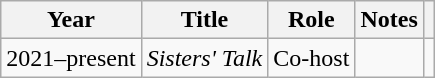<table class="wikitable sortable plainrowheaders">
<tr>
<th scope="col">Year</th>
<th scope="col">Title</th>
<th scope="col">Role</th>
<th scope="col">Notes</th>
<th scope="col" class="unsortable"></th>
</tr>
<tr>
<td>2021–present</td>
<td><em>Sisters' Talk</em></td>
<td>Co-host</td>
<td></td>
<td></td>
</tr>
</table>
